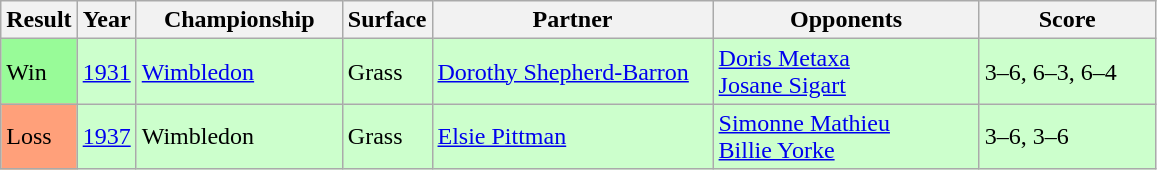<table class="sortable wikitable">
<tr>
<th style="width:40px">Result</th>
<th style="width:30px">Year</th>
<th style="width:130px">Championship</th>
<th style="width:50px">Surface</th>
<th style="width:180px">Partner</th>
<th style="width:170px">Opponents</th>
<th style="width:110px" class="unsortable">Score</th>
</tr>
<tr style="background:#cfc;">
<td style="background:#98fb98;">Win</td>
<td><a href='#'>1931</a></td>
<td><a href='#'>Wimbledon</a></td>
<td>Grass</td>
<td> <a href='#'>Dorothy Shepherd-Barron</a></td>
<td> <a href='#'>Doris Metaxa</a> <br>  <a href='#'>Josane Sigart</a></td>
<td>3–6, 6–3, 6–4</td>
</tr>
<tr style="background:#cfc;">
<td style="background:#ffa07a;">Loss</td>
<td><a href='#'>1937</a></td>
<td>Wimbledon</td>
<td>Grass</td>
<td> <a href='#'>Elsie Pittman</a></td>
<td> <a href='#'>Simonne Mathieu</a> <br>  <a href='#'>Billie Yorke</a></td>
<td>3–6, 3–6</td>
</tr>
</table>
